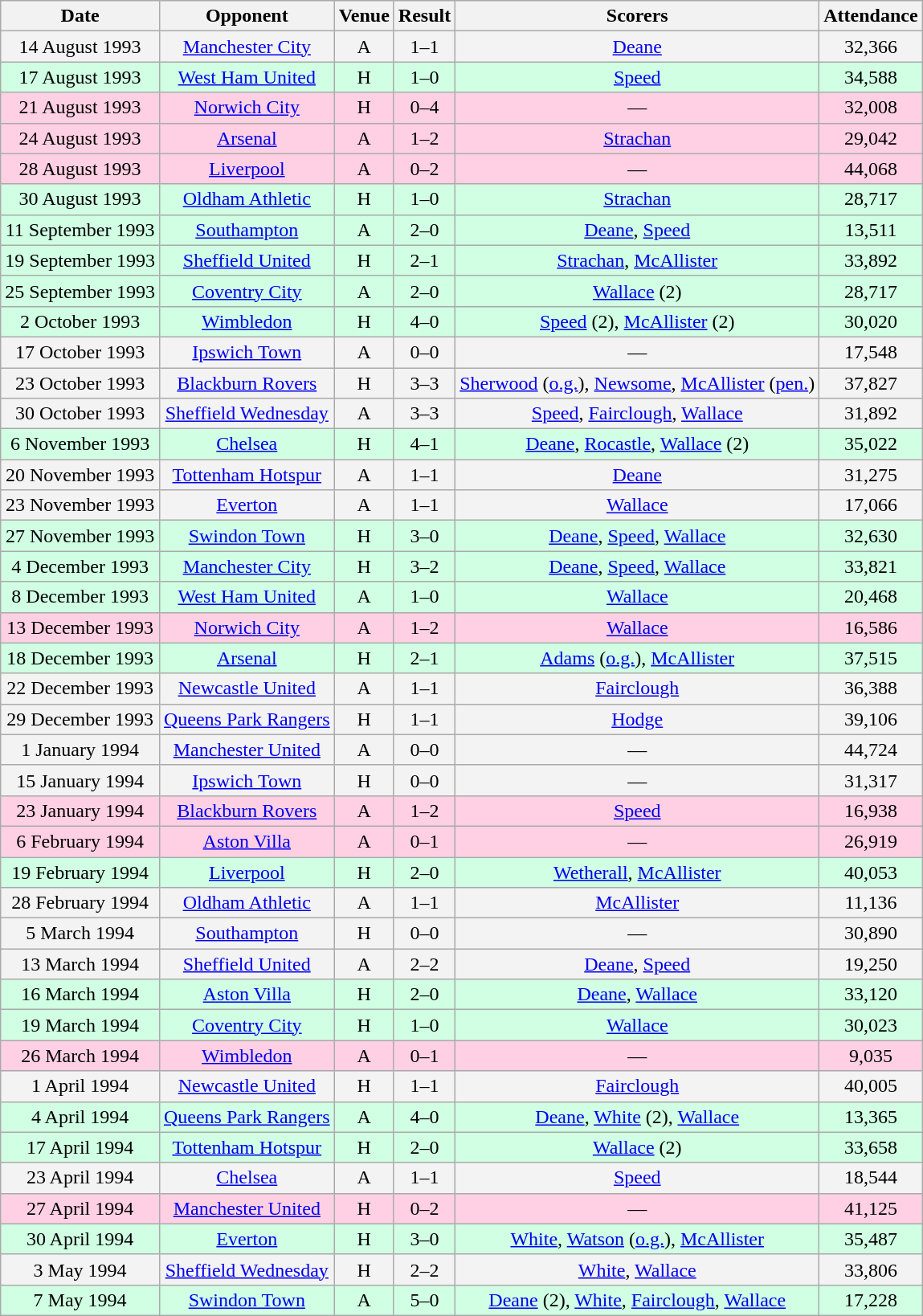<table class="wikitable sortable" style="text-align:center">
<tr>
<th>Date</th>
<th>Opponent</th>
<th>Venue</th>
<th>Result</th>
<th class="unsortable">Scorers</th>
<th>Attendance</th>
</tr>
<tr style="background-color: #f3f3f3;">
<td>14 August 1993</td>
<td><a href='#'>Manchester City</a></td>
<td>A</td>
<td>1–1</td>
<td><a href='#'>Deane</a></td>
<td>32,366</td>
</tr>
<tr style="background-color: #d0ffe3;">
<td>17 August 1993</td>
<td><a href='#'>West Ham United</a></td>
<td>H</td>
<td>1–0</td>
<td><a href='#'>Speed</a></td>
<td>34,588</td>
</tr>
<tr style="background-color: #ffd0e3;">
<td>21 August 1993</td>
<td><a href='#'>Norwich City</a></td>
<td>H</td>
<td>0–4</td>
<td>—</td>
<td>32,008</td>
</tr>
<tr style="background-color: #ffd0e3;">
<td>24 August 1993</td>
<td><a href='#'>Arsenal</a></td>
<td>A</td>
<td>1–2</td>
<td><a href='#'>Strachan</a></td>
<td>29,042</td>
</tr>
<tr style="background-color: #ffd0e3;">
<td>28 August 1993</td>
<td><a href='#'>Liverpool</a></td>
<td>A</td>
<td>0–2</td>
<td>—</td>
<td>44,068</td>
</tr>
<tr style="background-color: #d0ffe3;">
<td>30 August 1993</td>
<td><a href='#'>Oldham Athletic</a></td>
<td>H</td>
<td>1–0</td>
<td><a href='#'>Strachan</a></td>
<td>28,717</td>
</tr>
<tr style="background-color: #d0ffe3;">
<td>11 September 1993</td>
<td><a href='#'>Southampton</a></td>
<td>A</td>
<td>2–0</td>
<td><a href='#'>Deane</a>, <a href='#'>Speed</a></td>
<td>13,511</td>
</tr>
<tr style="background-color: #d0ffe3;">
<td>19 September 1993</td>
<td><a href='#'>Sheffield United</a></td>
<td>H</td>
<td>2–1</td>
<td><a href='#'>Strachan</a>, <a href='#'>McAllister</a></td>
<td>33,892</td>
</tr>
<tr style="background-color: #d0ffe3;">
<td>25 September 1993</td>
<td><a href='#'>Coventry City</a></td>
<td>A</td>
<td>2–0</td>
<td><a href='#'>Wallace</a> (2)</td>
<td>28,717</td>
</tr>
<tr style="background-color: #d0ffe3;">
<td>2 October 1993</td>
<td><a href='#'>Wimbledon</a></td>
<td>H</td>
<td>4–0</td>
<td><a href='#'>Speed</a> (2), <a href='#'>McAllister</a> (2)</td>
<td>30,020</td>
</tr>
<tr style="background-color: #f3f3f3;">
<td>17 October 1993</td>
<td><a href='#'>Ipswich Town</a></td>
<td>A</td>
<td>0–0</td>
<td>—</td>
<td>17,548</td>
</tr>
<tr style="background-color: #f3f3f3;">
<td>23 October 1993</td>
<td><a href='#'>Blackburn Rovers</a></td>
<td>H</td>
<td>3–3</td>
<td><a href='#'>Sherwood</a> (<a href='#'>o.g.</a>), <a href='#'>Newsome</a>, <a href='#'>McAllister</a> (<a href='#'>pen.</a>)</td>
<td>37,827</td>
</tr>
<tr style="background-color: #f3f3f3;">
<td>30 October 1993</td>
<td><a href='#'>Sheffield Wednesday</a></td>
<td>A</td>
<td>3–3</td>
<td><a href='#'>Speed</a>, <a href='#'>Fairclough</a>, <a href='#'>Wallace</a></td>
<td>31,892</td>
</tr>
<tr style="background-color: #d0ffe3;">
<td>6 November 1993</td>
<td><a href='#'>Chelsea</a></td>
<td>H</td>
<td>4–1</td>
<td><a href='#'>Deane</a>, <a href='#'>Rocastle</a>, <a href='#'>Wallace</a> (2)</td>
<td>35,022</td>
</tr>
<tr style="background-color: #f3f3f3;">
<td>20 November 1993</td>
<td><a href='#'>Tottenham Hotspur</a></td>
<td>A</td>
<td>1–1</td>
<td><a href='#'>Deane</a></td>
<td>31,275</td>
</tr>
<tr style="background-color: #f3f3f3;">
<td>23 November 1993</td>
<td><a href='#'>Everton</a></td>
<td>A</td>
<td>1–1</td>
<td><a href='#'>Wallace</a></td>
<td>17,066</td>
</tr>
<tr style="background-color: #d0ffe3;">
<td>27 November 1993</td>
<td><a href='#'>Swindon Town</a></td>
<td>H</td>
<td>3–0</td>
<td><a href='#'>Deane</a>, <a href='#'>Speed</a>, <a href='#'>Wallace</a></td>
<td>32,630</td>
</tr>
<tr style="background-color: #d0ffe3;">
<td>4 December 1993</td>
<td><a href='#'>Manchester City</a></td>
<td>H</td>
<td>3–2</td>
<td><a href='#'>Deane</a>, <a href='#'>Speed</a>, <a href='#'>Wallace</a></td>
<td>33,821</td>
</tr>
<tr style="background-color: #d0ffe3;">
<td>8 December 1993</td>
<td><a href='#'>West Ham United</a></td>
<td>A</td>
<td>1–0</td>
<td><a href='#'>Wallace</a></td>
<td>20,468</td>
</tr>
<tr style="background-color: #ffd0e3;">
<td>13 December 1993</td>
<td><a href='#'>Norwich City</a></td>
<td>A</td>
<td>1–2</td>
<td><a href='#'>Wallace</a></td>
<td>16,586</td>
</tr>
<tr style="background-color: #d0ffe3;">
<td>18 December 1993</td>
<td><a href='#'>Arsenal</a></td>
<td>H</td>
<td>2–1</td>
<td><a href='#'>Adams</a> (<a href='#'>o.g.</a>), <a href='#'>McAllister</a></td>
<td>37,515</td>
</tr>
<tr style="background-color: #f3f3f3;">
<td>22 December 1993</td>
<td><a href='#'>Newcastle United</a></td>
<td>A</td>
<td>1–1</td>
<td><a href='#'>Fairclough</a></td>
<td>36,388</td>
</tr>
<tr style="background-color: #f3f3f3;">
<td>29 December 1993</td>
<td><a href='#'>Queens Park Rangers</a></td>
<td>H</td>
<td>1–1</td>
<td><a href='#'>Hodge</a></td>
<td>39,106</td>
</tr>
<tr style="background-color: #f3f3f3;">
<td>1 January 1994</td>
<td><a href='#'>Manchester United</a></td>
<td>A</td>
<td>0–0</td>
<td>—</td>
<td>44,724</td>
</tr>
<tr style="background-color: #f3f3f3;">
<td>15 January 1994</td>
<td><a href='#'>Ipswich Town</a></td>
<td>H</td>
<td>0–0</td>
<td>—</td>
<td>31,317</td>
</tr>
<tr style="background-color: #ffd0e3;">
<td>23 January 1994</td>
<td><a href='#'>Blackburn Rovers</a></td>
<td>A</td>
<td>1–2</td>
<td><a href='#'>Speed</a></td>
<td>16,938</td>
</tr>
<tr style="background-color: #ffd0e3;">
<td>6 February 1994</td>
<td><a href='#'>Aston Villa</a></td>
<td>A</td>
<td>0–1</td>
<td>—</td>
<td>26,919</td>
</tr>
<tr style="background-color: #d0ffe3;">
<td>19 February 1994</td>
<td><a href='#'>Liverpool</a></td>
<td>H</td>
<td>2–0</td>
<td><a href='#'>Wetherall</a>, <a href='#'>McAllister</a></td>
<td>40,053</td>
</tr>
<tr style="background-color: #f3f3f3;">
<td>28 February 1994</td>
<td><a href='#'>Oldham Athletic</a></td>
<td>A</td>
<td>1–1</td>
<td><a href='#'>McAllister</a></td>
<td>11,136</td>
</tr>
<tr style="background-color: #f3f3f3;">
<td>5 March 1994</td>
<td><a href='#'>Southampton</a></td>
<td>H</td>
<td>0–0</td>
<td>—</td>
<td>30,890</td>
</tr>
<tr style="background-color: #f3f3f3;">
<td>13 March 1994</td>
<td><a href='#'>Sheffield United</a></td>
<td>A</td>
<td>2–2</td>
<td><a href='#'>Deane</a>, <a href='#'>Speed</a></td>
<td>19,250</td>
</tr>
<tr style="background-color: #d0ffe3;">
<td>16 March 1994</td>
<td><a href='#'>Aston Villa</a></td>
<td>H</td>
<td>2–0</td>
<td><a href='#'>Deane</a>, <a href='#'>Wallace</a></td>
<td>33,120</td>
</tr>
<tr style="background-color: #d0ffe3;">
<td>19 March 1994</td>
<td><a href='#'>Coventry City</a></td>
<td>H</td>
<td>1–0</td>
<td><a href='#'>Wallace</a></td>
<td>30,023</td>
</tr>
<tr style="background-color: #ffd0e3;">
<td>26 March 1994</td>
<td><a href='#'>Wimbledon</a></td>
<td>A</td>
<td>0–1</td>
<td>—</td>
<td>9,035</td>
</tr>
<tr style="background-color: #f3f3f3;">
<td>1 April 1994</td>
<td><a href='#'>Newcastle United</a></td>
<td>H</td>
<td>1–1</td>
<td><a href='#'>Fairclough</a></td>
<td>40,005</td>
</tr>
<tr style="background-color: #d0ffe3;">
<td>4 April 1994</td>
<td><a href='#'>Queens Park Rangers</a></td>
<td>A</td>
<td>4–0</td>
<td><a href='#'>Deane</a>, <a href='#'>White</a> (2), <a href='#'>Wallace</a></td>
<td>13,365</td>
</tr>
<tr style="background-color: #d0ffe3;">
<td>17 April 1994</td>
<td><a href='#'>Tottenham Hotspur</a></td>
<td>H</td>
<td>2–0</td>
<td><a href='#'>Wallace</a> (2)</td>
<td>33,658</td>
</tr>
<tr style="background-color: #f3f3f3;">
<td>23 April 1994</td>
<td><a href='#'>Chelsea</a></td>
<td>A</td>
<td>1–1</td>
<td><a href='#'>Speed</a></td>
<td>18,544</td>
</tr>
<tr style="background-color: #ffd0e3;">
<td>27 April 1994</td>
<td><a href='#'>Manchester United</a></td>
<td>H</td>
<td>0–2</td>
<td>—</td>
<td>41,125</td>
</tr>
<tr style="background-color: #d0ffe3;">
<td>30 April 1994</td>
<td><a href='#'>Everton</a></td>
<td>H</td>
<td>3–0</td>
<td><a href='#'>White</a>, <a href='#'>Watson</a> (<a href='#'>o.g.</a>), <a href='#'>McAllister</a></td>
<td>35,487</td>
</tr>
<tr style="background-color: #f3f3f3;">
<td>3 May 1994</td>
<td><a href='#'>Sheffield Wednesday</a></td>
<td>H</td>
<td>2–2</td>
<td><a href='#'>White</a>, <a href='#'>Wallace</a></td>
<td>33,806</td>
</tr>
<tr style="background-color: #d0ffe3;">
<td>7 May 1994</td>
<td><a href='#'>Swindon Town</a></td>
<td>A</td>
<td>5–0</td>
<td><a href='#'>Deane</a> (2), <a href='#'>White</a>, <a href='#'>Fairclough</a>, <a href='#'>Wallace</a></td>
<td>17,228</td>
</tr>
</table>
